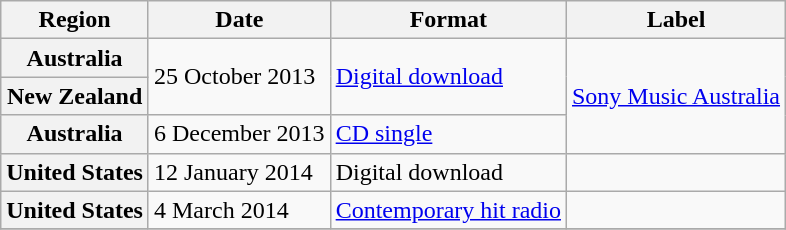<table class="wikitable plainrowheaders">
<tr>
<th scope="col">Region</th>
<th scope="col">Date</th>
<th scope="col">Format</th>
<th scope="col">Label</th>
</tr>
<tr>
<th scope="row">Australia</th>
<td rowspan="2">25 October 2013</td>
<td rowspan="2"><a href='#'>Digital download</a></td>
<td rowspan="3"><a href='#'>Sony Music Australia</a></td>
</tr>
<tr>
<th scope="row">New Zealand</th>
</tr>
<tr>
<th scope="row">Australia</th>
<td>6 December 2013</td>
<td><a href='#'>CD single</a></td>
</tr>
<tr>
<th scope="row">United States</th>
<td>12 January 2014</td>
<td>Digital download</td>
<td></td>
</tr>
<tr>
<th scope="row">United States</th>
<td>4 March 2014</td>
<td><a href='#'>Contemporary hit radio</a></td>
<td></td>
</tr>
<tr>
</tr>
</table>
